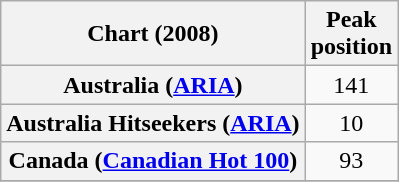<table class="wikitable sortable plainrowheaders">
<tr>
<th scope="col">Chart (2008)</th>
<th scope="col">Peak<br>position</th>
</tr>
<tr>
<th scope="row">Australia (<a href='#'>ARIA</a>)</th>
<td align="center">141</td>
</tr>
<tr>
<th scope="row">Australia Hitseekers (<a href='#'>ARIA</a>)</th>
<td align="center">10</td>
</tr>
<tr>
<th scope="row">Canada (<a href='#'>Canadian Hot 100</a>)</th>
<td align="center">93</td>
</tr>
<tr>
</tr>
</table>
